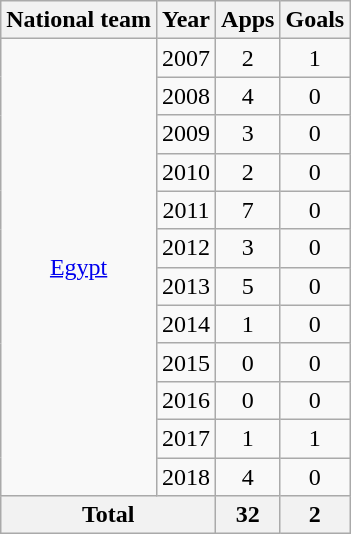<table class="wikitable" style=text-align:center>
<tr>
<th>National team</th>
<th>Year</th>
<th>Apps</th>
<th>Goals</th>
</tr>
<tr>
<td rowspan=12><a href='#'>Egypt</a></td>
<td>2007</td>
<td>2</td>
<td>1</td>
</tr>
<tr>
<td>2008</td>
<td>4</td>
<td>0</td>
</tr>
<tr>
<td>2009</td>
<td>3</td>
<td>0</td>
</tr>
<tr>
<td>2010</td>
<td>2</td>
<td>0</td>
</tr>
<tr>
<td>2011</td>
<td>7</td>
<td>0</td>
</tr>
<tr>
<td>2012</td>
<td>3</td>
<td>0</td>
</tr>
<tr>
<td>2013</td>
<td>5</td>
<td>0</td>
</tr>
<tr>
<td>2014</td>
<td>1</td>
<td>0</td>
</tr>
<tr>
<td>2015</td>
<td>0</td>
<td>0</td>
</tr>
<tr>
<td>2016</td>
<td>0</td>
<td>0</td>
</tr>
<tr>
<td>2017</td>
<td>1</td>
<td>1</td>
</tr>
<tr>
<td>2018</td>
<td>4</td>
<td>0</td>
</tr>
<tr>
<th colspan=2>Total</th>
<th>32</th>
<th>2</th>
</tr>
</table>
